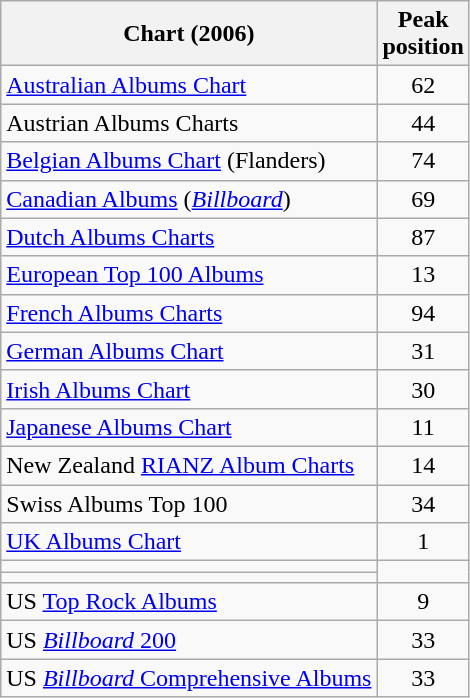<table class="wikitable sortable">
<tr>
<th>Chart (2006)</th>
<th>Peak<br>position</th>
</tr>
<tr>
<td><a href='#'>Australian Albums Chart</a></td>
<td align=center>62</td>
</tr>
<tr>
<td>Austrian Albums Charts</td>
<td align=center>44</td>
</tr>
<tr>
<td><a href='#'>Belgian Albums Chart</a> (Flanders)</td>
<td align=center>74</td>
</tr>
<tr>
<td><a href='#'>Canadian Albums</a> (<a href='#'><em>Billboard</em></a>)</td>
<td style="text-align:center;">69</td>
</tr>
<tr>
<td><a href='#'>Dutch Albums Charts</a></td>
<td align=center>87</td>
</tr>
<tr>
<td><a href='#'>European Top 100 Albums</a></td>
<td align=center>13</td>
</tr>
<tr>
<td><a href='#'>French Albums Charts</a></td>
<td align=center>94</td>
</tr>
<tr>
<td><a href='#'>German Albums Chart</a></td>
<td align=center>31</td>
</tr>
<tr>
<td><a href='#'>Irish Albums Chart</a></td>
<td align=center>30</td>
</tr>
<tr>
<td><a href='#'>Japanese Albums Chart</a></td>
<td align=center>11</td>
</tr>
<tr>
<td>New Zealand <a href='#'>RIANZ Album Charts</a></td>
<td align=center>14</td>
</tr>
<tr>
<td>Swiss Albums Top 100</td>
<td align=center>34</td>
</tr>
<tr>
<td><a href='#'>UK Albums Chart</a></td>
<td align=center>1</td>
</tr>
<tr>
<td></td>
</tr>
<tr>
<td></td>
</tr>
<tr>
<td>US <a href='#'>Top Rock Albums</a></td>
<td align=center>9</td>
</tr>
<tr>
<td>US <a href='#'><em>Billboard</em> 200</a></td>
<td align=center>33</td>
</tr>
<tr>
<td>US <a href='#'><em>Billboard</em> Comprehensive Albums</a></td>
<td align=center>33</td>
</tr>
</table>
